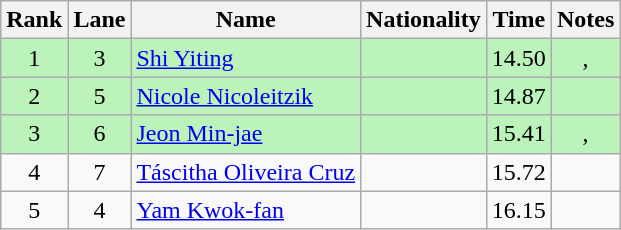<table class="wikitable sortable" style="text-align:center">
<tr>
<th>Rank</th>
<th>Lane</th>
<th>Name</th>
<th>Nationality</th>
<th>Time</th>
<th>Notes</th>
</tr>
<tr bgcolor=bbf3bb>
<td>1</td>
<td>3</td>
<td align="left"><a href='#'>Shi Yiting</a></td>
<td align="left"></td>
<td>14.50</td>
<td>, </td>
</tr>
<tr bgcolor=bbf3bb>
<td>2</td>
<td>5</td>
<td align="left"><a href='#'>Nicole Nicoleitzik</a></td>
<td align="left"></td>
<td>14.87</td>
<td></td>
</tr>
<tr bgcolor=bbf3bb>
<td>3</td>
<td>6</td>
<td align="left"><a href='#'>Jeon Min-jae</a></td>
<td align="left"></td>
<td>15.41</td>
<td>, </td>
</tr>
<tr>
<td>4</td>
<td>7</td>
<td align="left"><a href='#'>Táscitha Oliveira Cruz</a></td>
<td align="left"></td>
<td>15.72</td>
<td></td>
</tr>
<tr>
<td>5</td>
<td>4</td>
<td align="left"><a href='#'>Yam Kwok-fan</a></td>
<td align="left"></td>
<td>16.15</td>
<td></td>
</tr>
</table>
